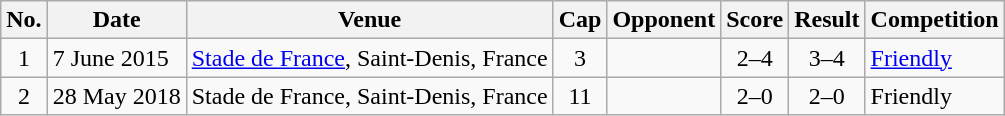<table class="wikitable sortable">
<tr>
<th scope="col">No.</th>
<th scope="col">Date</th>
<th scope="col">Venue</th>
<th scope="col">Cap</th>
<th scope="col">Opponent</th>
<th scope="col">Score</th>
<th scope="col">Result</th>
<th scope="col">Competition</th>
</tr>
<tr>
<td style="text-align:center">1</td>
<td>7 June 2015</td>
<td><a href='#'>Stade de France</a>, Saint-Denis, France</td>
<td style="text-align:center">3</td>
<td></td>
<td style="text-align:center">2–4</td>
<td style="text-align:center">3–4</td>
<td><a href='#'>Friendly</a></td>
</tr>
<tr>
<td style="text-align:center">2</td>
<td>28 May 2018</td>
<td>Stade de France, Saint-Denis, France</td>
<td style="text-align:center">11</td>
<td></td>
<td style="text-align:center">2–0</td>
<td style="text-align:center">2–0</td>
<td>Friendly</td>
</tr>
</table>
